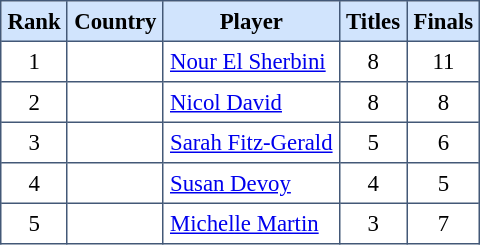<table cellpadding="4" cellspacing="4" border="1" style="border:#435877 solid 1px; border-collapse: collapse; font-size: 95%;">
<tr bgcolor="#d1e4fd">
<th>Rank</th>
<th>Country</th>
<th>Player</th>
<th>Titles</th>
<th>Finals</th>
</tr>
<tr>
<td align=center>1</td>
<td></td>
<td><a href='#'>Nour El Sherbini</a></td>
<td align=center>8</td>
<td align=center>11</td>
</tr>
<tr>
<td align=center>2</td>
<td></td>
<td><a href='#'>Nicol David</a></td>
<td align=center>8</td>
<td align=center>8</td>
</tr>
<tr>
<td align=center>3</td>
<td></td>
<td><a href='#'>Sarah Fitz-Gerald</a></td>
<td align=center>5</td>
<td align=center>6</td>
</tr>
<tr>
<td align=center>4</td>
<td></td>
<td><a href='#'>Susan Devoy</a></td>
<td align=center>4</td>
<td align=center>5</td>
</tr>
<tr>
<td align=center>5</td>
<td></td>
<td><a href='#'>Michelle Martin</a></td>
<td align=center>3</td>
<td align=center>7</td>
</tr>
</table>
